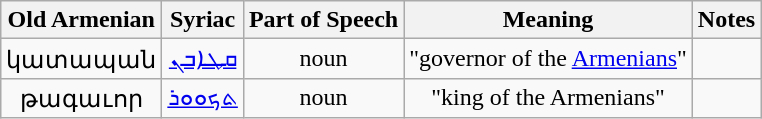<table class="wikitable" |->
<tr>
<th colspan="1">Old Armenian</th>
<th colspan="1">Syriac</th>
<th>Part of Speech</th>
<th colspan="1">Meaning</th>
<th>Notes</th>
</tr>
<tr style="text-align:center;">
<td>կատապան</td>
<td><a href='#'>ܩܛܐܒܢ</a></td>
<td>noun</td>
<td>"governor of the <a href='#'>Armenians</a>"</td>
<td></td>
</tr>
<tr style="text-align: center;">
<td>թագաւոր</td>
<td><a href='#'>ܬܟܘܘܪ</a></td>
<td>noun</td>
<td>"king of the Armenians"</td>
<td></td>
</tr>
</table>
